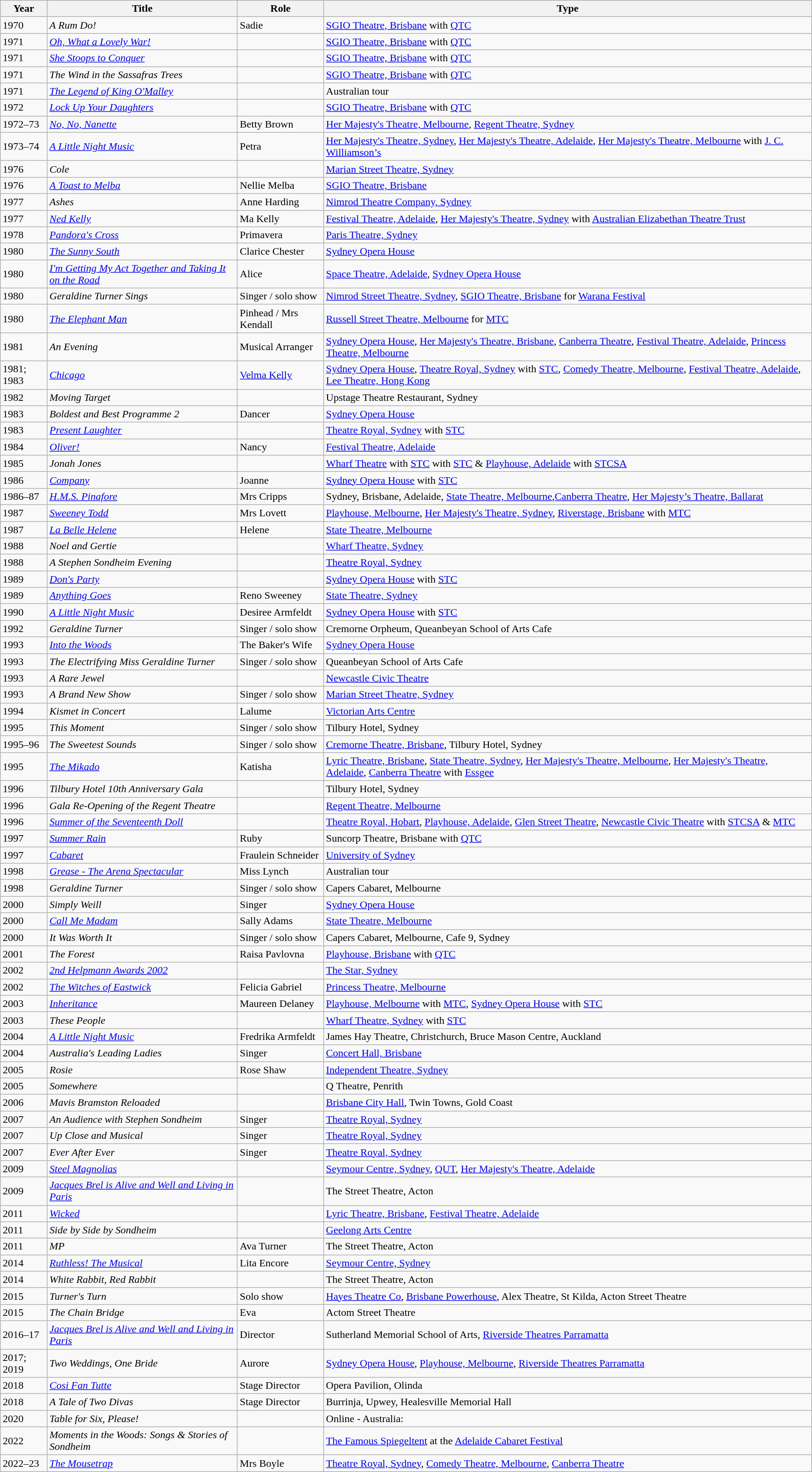<table class="wikitable">
<tr>
<th>Year</th>
<th>Title</th>
<th>Role</th>
<th>Type</th>
</tr>
<tr>
<td>1970</td>
<td><em>A Rum Do!</em></td>
<td>Sadie</td>
<td><a href='#'>SGIO Theatre, Brisbane</a> with <a href='#'>QTC</a></td>
</tr>
<tr>
<td>1971</td>
<td><em><a href='#'>Oh, What a Lovely War!</a></em></td>
<td></td>
<td><a href='#'>SGIO Theatre, Brisbane</a> with <a href='#'>QTC</a></td>
</tr>
<tr>
<td>1971</td>
<td><em><a href='#'>She Stoops to Conquer</a></em></td>
<td></td>
<td><a href='#'>SGIO Theatre, Brisbane</a> with <a href='#'>QTC</a></td>
</tr>
<tr>
<td>1971</td>
<td><em>The Wind in the Sassafras Trees</em></td>
<td></td>
<td><a href='#'>SGIO Theatre, Brisbane</a> with <a href='#'>QTC</a></td>
</tr>
<tr>
<td>1971</td>
<td><em><a href='#'>The Legend of King O'Malley</a></em></td>
<td></td>
<td>Australian tour</td>
</tr>
<tr>
<td>1972</td>
<td><em><a href='#'>Lock Up Your Daughters</a></em></td>
<td></td>
<td><a href='#'>SGIO Theatre, Brisbane</a> with <a href='#'>QTC</a></td>
</tr>
<tr>
<td>1972–73</td>
<td><em><a href='#'>No, No, Nanette</a></em></td>
<td>Betty Brown</td>
<td><a href='#'>Her Majesty's Theatre, Melbourne</a>, <a href='#'>Regent Theatre, Sydney</a></td>
</tr>
<tr>
<td>1973–74</td>
<td><em><a href='#'>A Little Night Music</a></em></td>
<td>Petra</td>
<td><a href='#'>Her Majesty's Theatre, Sydney</a>, <a href='#'>Her Majesty's Theatre, Adelaide</a>, <a href='#'>Her Majesty's Theatre, Melbourne</a> with <a href='#'>J. C. Williamson’s</a></td>
</tr>
<tr>
<td>1976</td>
<td><em>Cole</em></td>
<td></td>
<td><a href='#'>Marian Street Theatre, Sydney</a></td>
</tr>
<tr>
<td>1976</td>
<td><em><a href='#'>A Toast to Melba</a></em></td>
<td>Nellie Melba</td>
<td><a href='#'>SGIO Theatre, Brisbane</a></td>
</tr>
<tr>
<td>1977</td>
<td><em>Ashes</em></td>
<td>Anne Harding</td>
<td><a href='#'>Nimrod Theatre Company, Sydney</a></td>
</tr>
<tr>
<td>1977</td>
<td><em><a href='#'>Ned Kelly</a></em></td>
<td>Ma Kelly</td>
<td><a href='#'>Festival Theatre, Adelaide</a>, <a href='#'>Her Majesty's Theatre, Sydney</a> with <a href='#'>Australian Elizabethan Theatre Trust</a></td>
</tr>
<tr>
<td>1978</td>
<td><em><a href='#'>Pandora's Cross</a></em></td>
<td>Primavera</td>
<td><a href='#'>Paris Theatre, Sydney</a></td>
</tr>
<tr>
<td>1980</td>
<td><em><a href='#'>The Sunny South</a></em></td>
<td>Clarice Chester</td>
<td><a href='#'>Sydney Opera House</a></td>
</tr>
<tr>
<td>1980</td>
<td><em><a href='#'>I'm Getting My Act Together and Taking It on the Road</a></em></td>
<td>Alice</td>
<td><a href='#'>Space Theatre, Adelaide</a>, <a href='#'>Sydney Opera House</a></td>
</tr>
<tr>
<td>1980</td>
<td><em>Geraldine Turner Sings</em></td>
<td>Singer / solo show</td>
<td><a href='#'>Nimrod Street Theatre, Sydney</a>, <a href='#'>SGIO Theatre, Brisbane</a> for <a href='#'>Warana Festival</a></td>
</tr>
<tr>
<td>1980</td>
<td><em><a href='#'>The Elephant Man</a></em></td>
<td>Pinhead / Mrs Kendall</td>
<td><a href='#'>Russell Street Theatre, Melbourne</a> for <a href='#'>MTC</a></td>
</tr>
<tr>
<td>1981</td>
<td><em>An Evening</em></td>
<td>Musical Arranger</td>
<td><a href='#'>Sydney Opera House</a>, <a href='#'>Her Majesty's Theatre, Brisbane</a>, <a href='#'>Canberra Theatre</a>, <a href='#'>Festival Theatre, Adelaide</a>, <a href='#'>Princess Theatre, Melbourne</a></td>
</tr>
<tr>
<td>1981; 1983</td>
<td><em><a href='#'>Chicago</a></em></td>
<td><a href='#'>Velma Kelly</a></td>
<td><a href='#'>Sydney Opera House</a>, <a href='#'>Theatre Royal, Sydney</a> with <a href='#'>STC</a>, <a href='#'>Comedy Theatre, Melbourne</a>, <a href='#'>Festival Theatre, Adelaide</a>, <a href='#'>Lee Theatre, Hong Kong</a></td>
</tr>
<tr>
<td>1982</td>
<td><em>Moving Target</em></td>
<td></td>
<td>Upstage Theatre Restaurant, Sydney</td>
</tr>
<tr>
<td>1983</td>
<td><em>Boldest and Best Programme 2</em></td>
<td>Dancer</td>
<td><a href='#'>Sydney Opera House</a></td>
</tr>
<tr>
<td>1983</td>
<td><em><a href='#'>Present Laughter</a></em></td>
<td></td>
<td><a href='#'>Theatre Royal, Sydney</a> with <a href='#'>STC</a></td>
</tr>
<tr>
<td>1984</td>
<td><em><a href='#'>Oliver!</a></em></td>
<td>Nancy</td>
<td><a href='#'>Festival Theatre, Adelaide</a></td>
</tr>
<tr>
<td>1985</td>
<td><em>Jonah Jones</em></td>
<td></td>
<td><a href='#'>Wharf Theatre</a> with <a href='#'>STC</a> with <a href='#'>STC</a> & <a href='#'>Playhouse, Adelaide</a> with <a href='#'>STCSA</a></td>
</tr>
<tr>
<td>1986</td>
<td><em><a href='#'>Company</a></em></td>
<td>Joanne</td>
<td><a href='#'>Sydney Opera House</a> with <a href='#'>STC</a></td>
</tr>
<tr>
<td>1986–87</td>
<td><em><a href='#'>H.M.S. Pinafore</a></em></td>
<td>Mrs Cripps</td>
<td>Sydney, Brisbane, Adelaide, <a href='#'>State Theatre, Melbourne</a>,<a href='#'>Canberra Theatre</a>, <a href='#'>Her Majesty’s Theatre, Ballarat</a></td>
</tr>
<tr>
<td>1987</td>
<td><em><a href='#'>Sweeney Todd</a></em></td>
<td>Mrs Lovett</td>
<td><a href='#'>Playhouse, Melbourne</a>, <a href='#'>Her Majesty's Theatre, Sydney</a>, <a href='#'>Riverstage, Brisbane</a> with <a href='#'>MTC</a></td>
</tr>
<tr>
<td>1987</td>
<td><em><a href='#'>La Belle Helene</a></em></td>
<td>Helene</td>
<td><a href='#'>State Theatre, Melbourne</a></td>
</tr>
<tr>
<td>1988</td>
<td><em>Noel and Gertie</em></td>
<td></td>
<td><a href='#'>Wharf Theatre, Sydney</a></td>
</tr>
<tr>
<td>1988</td>
<td><em>A Stephen Sondheim Evening</em></td>
<td></td>
<td><a href='#'>Theatre Royal, Sydney</a></td>
</tr>
<tr>
<td>1989</td>
<td><em><a href='#'>Don's Party</a></em></td>
<td></td>
<td><a href='#'>Sydney Opera House</a> with <a href='#'>STC</a></td>
</tr>
<tr>
<td>1989</td>
<td><em><a href='#'>Anything Goes</a></em></td>
<td>Reno Sweeney</td>
<td><a href='#'>State Theatre, Sydney</a></td>
</tr>
<tr>
<td>1990</td>
<td><em><a href='#'>A Little Night Music</a></em></td>
<td>Desiree Armfeldt</td>
<td><a href='#'>Sydney Opera House</a> with <a href='#'>STC</a></td>
</tr>
<tr>
<td>1992</td>
<td><em>Geraldine Turner</em></td>
<td>Singer / solo show</td>
<td>Cremorne Orpheum, Queanbeyan School of Arts Cafe</td>
</tr>
<tr>
<td>1993</td>
<td><em><a href='#'>Into the Woods</a></em></td>
<td>The Baker's Wife</td>
<td><a href='#'>Sydney Opera House</a></td>
</tr>
<tr>
<td>1993</td>
<td><em>The Electrifying Miss Geraldine Turner</em></td>
<td>Singer / solo show</td>
<td>Queanbeyan School of Arts Cafe</td>
</tr>
<tr>
<td>1993</td>
<td><em>A Rare Jewel</em></td>
<td></td>
<td><a href='#'>Newcastle Civic Theatre</a></td>
</tr>
<tr>
<td>1993</td>
<td><em>A Brand New Show</em></td>
<td>Singer / solo show</td>
<td><a href='#'>Marian Street Theatre, Sydney</a></td>
</tr>
<tr>
<td>1994</td>
<td><em>Kismet in Concert</em></td>
<td>Lalume</td>
<td><a href='#'>Victorian Arts Centre</a></td>
</tr>
<tr>
<td>1995</td>
<td><em>This Moment</em></td>
<td>Singer / solo show</td>
<td>Tilbury Hotel, Sydney</td>
</tr>
<tr>
<td>1995–96</td>
<td><em>The Sweetest Sounds</em></td>
<td>Singer / solo show</td>
<td><a href='#'>Cremorne Theatre, Brisbane</a>, Tilbury Hotel, Sydney</td>
</tr>
<tr>
<td>1995</td>
<td><em><a href='#'>The Mikado</a></em></td>
<td>Katisha</td>
<td><a href='#'>Lyric Theatre, Brisbane</a>, <a href='#'>State Theatre, Sydney</a>, <a href='#'>Her Majesty's Theatre, Melbourne</a>, <a href='#'>Her Majesty's Theatre, Adelaide</a>, <a href='#'>Canberra Theatre</a> with <a href='#'>Essgee</a></td>
</tr>
<tr>
<td>1996</td>
<td><em>Tilbury Hotel 10th Anniversary Gala</em></td>
<td></td>
<td>Tilbury Hotel, Sydney</td>
</tr>
<tr>
<td>1996</td>
<td><em>Gala Re-Opening of the Regent Theatre</em></td>
<td></td>
<td><a href='#'>Regent Theatre, Melbourne</a></td>
</tr>
<tr>
<td>1996</td>
<td><em><a href='#'>Summer of the Seventeenth Doll</a></em></td>
<td></td>
<td><a href='#'>Theatre Royal, Hobart</a>, <a href='#'>Playhouse, Adelaide</a>, <a href='#'>Glen Street Theatre</a>, <a href='#'>Newcastle Civic Theatre</a> with <a href='#'>STCSA</a> & <a href='#'>MTC</a></td>
</tr>
<tr>
<td>1997</td>
<td><em><a href='#'>Summer Rain</a></em></td>
<td>Ruby</td>
<td>Suncorp Theatre, Brisbane with <a href='#'>QTC</a></td>
</tr>
<tr>
<td>1997</td>
<td><em><a href='#'>Cabaret</a></em></td>
<td>Fraulein Schneider</td>
<td><a href='#'>University of Sydney</a></td>
</tr>
<tr>
<td>1998</td>
<td><em><a href='#'>Grease - The Arena Spectacular</a></em></td>
<td>Miss Lynch</td>
<td>Australian tour</td>
</tr>
<tr>
<td>1998</td>
<td><em>Geraldine Turner</em></td>
<td>Singer / solo show</td>
<td>Capers Cabaret, Melbourne</td>
</tr>
<tr>
<td>2000</td>
<td><em>Simply Weill</em></td>
<td>Singer</td>
<td><a href='#'>Sydney Opera House</a></td>
</tr>
<tr>
<td>2000</td>
<td><em><a href='#'>Call Me Madam</a></em></td>
<td>Sally Adams</td>
<td><a href='#'>State Theatre, Melbourne</a></td>
</tr>
<tr>
<td>2000</td>
<td><em>It Was Worth It</em></td>
<td>Singer / solo show</td>
<td>Capers Cabaret, Melbourne, Cafe 9, Sydney</td>
</tr>
<tr>
<td>2001</td>
<td><em>The Forest</em></td>
<td>Raisa Pavlovna</td>
<td><a href='#'>Playhouse, Brisbane</a> with <a href='#'>QTC</a></td>
</tr>
<tr>
<td>2002</td>
<td><em><a href='#'>2nd Helpmann Awards 2002</a></em></td>
<td></td>
<td><a href='#'>The Star, Sydney</a></td>
</tr>
<tr>
<td>2002</td>
<td><em><a href='#'>The Witches of Eastwick</a></em></td>
<td>Felicia Gabriel</td>
<td><a href='#'>Princess Theatre, Melbourne</a></td>
</tr>
<tr>
<td>2003</td>
<td><em><a href='#'>Inheritance</a></em></td>
<td>Maureen Delaney</td>
<td><a href='#'>Playhouse, Melbourne</a> with <a href='#'>MTC</a>, <a href='#'>Sydney Opera House</a> with <a href='#'>STC</a></td>
</tr>
<tr>
<td>2003</td>
<td><em>These People</em></td>
<td></td>
<td><a href='#'>Wharf Theatre, Sydney</a> with <a href='#'>STC</a></td>
</tr>
<tr>
<td>2004</td>
<td><em><a href='#'>A Little Night Music</a></em></td>
<td>Fredrika Armfeldt</td>
<td>James Hay Theatre, Christchurch, Bruce Mason Centre, Auckland</td>
</tr>
<tr>
<td>2004</td>
<td><em>Australia's Leading Ladies</em></td>
<td>Singer</td>
<td><a href='#'>Concert Hall, Brisbane</a></td>
</tr>
<tr>
<td>2005</td>
<td><em>Rosie</em></td>
<td>Rose Shaw</td>
<td><a href='#'>Independent Theatre, Sydney</a></td>
</tr>
<tr>
<td>2005</td>
<td><em>Somewhere</em></td>
<td></td>
<td>Q Theatre, Penrith</td>
</tr>
<tr>
<td>2006</td>
<td><em>Mavis Bramston Reloaded</em></td>
<td></td>
<td><a href='#'>Brisbane City Hall</a>, Twin Towns, Gold Coast</td>
</tr>
<tr>
<td>2007</td>
<td><em>An Audience with Stephen Sondheim</em></td>
<td>Singer</td>
<td><a href='#'>Theatre Royal, Sydney</a></td>
</tr>
<tr>
<td>2007</td>
<td><em>Up Close and Musical</em></td>
<td>Singer</td>
<td><a href='#'>Theatre Royal, Sydney</a></td>
</tr>
<tr>
<td>2007</td>
<td><em>Ever After Ever</em></td>
<td>Singer</td>
<td><a href='#'>Theatre Royal, Sydney</a></td>
</tr>
<tr>
<td>2009</td>
<td><em><a href='#'>Steel Magnolias</a></em></td>
<td></td>
<td><a href='#'>Seymour Centre, Sydney</a>, <a href='#'>QUT</a>, <a href='#'>Her Majesty's Theatre, Adelaide</a></td>
</tr>
<tr>
<td>2009</td>
<td><em><a href='#'>Jacques Brel is Alive and Well and Living in Paris</a></em></td>
<td></td>
<td>The Street Theatre, Acton</td>
</tr>
<tr>
<td>2011</td>
<td><em><a href='#'>Wicked</a></em></td>
<td></td>
<td><a href='#'>Lyric Theatre, Brisbane</a>, <a href='#'>Festival Theatre, Adelaide</a></td>
</tr>
<tr>
<td>2011</td>
<td><em>Side by Side by Sondheim</em></td>
<td></td>
<td><a href='#'>Geelong Arts Centre</a></td>
</tr>
<tr>
<td>2011</td>
<td><em>MP</em></td>
<td>Ava Turner</td>
<td>The Street Theatre, Acton</td>
</tr>
<tr>
<td>2014</td>
<td><em><a href='#'>Ruthless! The Musical</a></em></td>
<td>Lita Encore</td>
<td><a href='#'>Seymour Centre, Sydney</a></td>
</tr>
<tr>
<td>2014</td>
<td><em>White Rabbit, Red Rabbit</em></td>
<td></td>
<td>The Street Theatre, Acton</td>
</tr>
<tr>
<td>2015</td>
<td><em>Turner's Turn</em></td>
<td>Solo show</td>
<td><a href='#'>Hayes Theatre Co</a>, <a href='#'>Brisbane Powerhouse</a>, Alex Theatre, St Kilda, Acton Street Theatre</td>
</tr>
<tr>
<td>2015</td>
<td><em>The Chain Bridge</em></td>
<td>Eva</td>
<td>Actom Street Theatre</td>
</tr>
<tr>
<td>2016–17</td>
<td><em><a href='#'>Jacques Brel is Alive and Well and Living in Paris</a></em></td>
<td>Director</td>
<td>Sutherland Memorial School of Arts, <a href='#'>Riverside Theatres Parramatta</a></td>
</tr>
<tr>
<td>2017; 2019</td>
<td><em>Two Weddings, One Bride</em></td>
<td>Aurore</td>
<td><a href='#'>Sydney Opera House</a>, <a href='#'>Playhouse, Melbourne</a>, <a href='#'>Riverside Theatres Parramatta</a></td>
</tr>
<tr>
<td>2018</td>
<td><em><a href='#'>Cosi Fan Tutte</a></em></td>
<td>Stage Director</td>
<td>Opera Pavilion, Olinda</td>
</tr>
<tr>
<td>2018</td>
<td><em>A Tale of Two Divas</em></td>
<td>Stage Director</td>
<td>Burrinja, Upwey, Healesville Memorial Hall</td>
</tr>
<tr>
<td>2020</td>
<td><em>Table for Six, Please!</em></td>
<td></td>
<td>Online - Australia:</td>
</tr>
<tr>
<td>2022</td>
<td><em>Moments in the Woods: Songs & Stories of Sondheim</em></td>
<td></td>
<td><a href='#'>The Famous Spiegeltent</a> at the <a href='#'>Adelaide Cabaret Festival</a></td>
</tr>
<tr>
<td>2022–23</td>
<td><em><a href='#'>The Mousetrap</a></em></td>
<td>Mrs Boyle</td>
<td><a href='#'>Theatre Royal, Sydney</a>, <a href='#'>Comedy Theatre, Melbourne</a>, <a href='#'>Canberra Theatre</a></td>
</tr>
</table>
